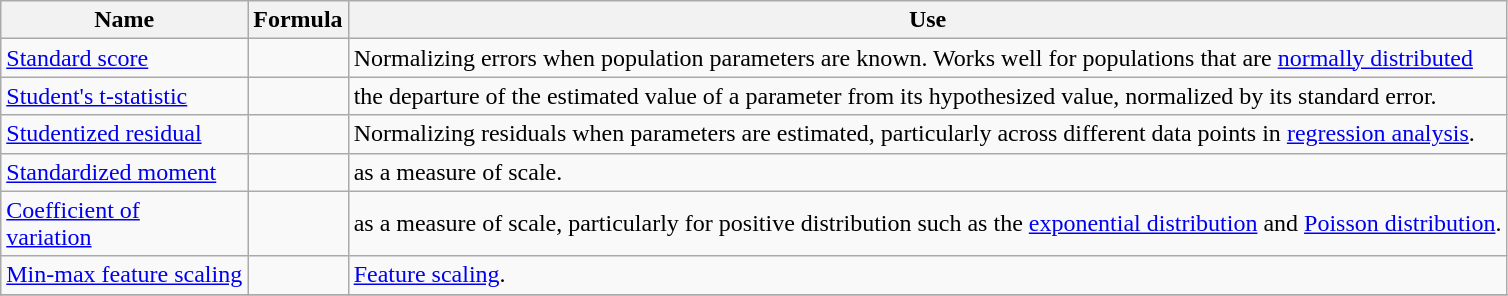<table class="wikitable">
<tr>
<th>Name</th>
<th>Formula</th>
<th>Use</th>
</tr>
<tr>
<td><a href='#'>Standard score</a></td>
<td></td>
<td>Normalizing errors when population parameters are known. Works well for populations that are <a href='#'>normally distributed</a></td>
</tr>
<tr>
<td><a href='#'>Student's t-statistic</a></td>
<td></td>
<td>the departure of the estimated value of a parameter from its hypothesized value, normalized by its standard error.</td>
</tr>
<tr>
<td><a href='#'>Studentized residual</a></td>
<td></td>
<td>Normalizing residuals when parameters are estimated, particularly across different data points in <a href='#'>regression analysis</a>.</td>
</tr>
<tr>
<td><a href='#'>Standardized moment</a></td>
<td></td>
<td> as a measure of scale.</td>
</tr>
<tr>
<td><a href='#'>Coefficient of<br> variation</a></td>
<td></td>
<td> as a measure of scale, particularly for positive distribution such as the <a href='#'>exponential distribution</a> and <a href='#'>Poisson distribution</a>.</td>
</tr>
<tr>
<td><a href='#'>Min-max feature scaling</a></td>
<td></td>
<td><a href='#'>Feature scaling</a>.</td>
</tr>
<tr>
</tr>
</table>
